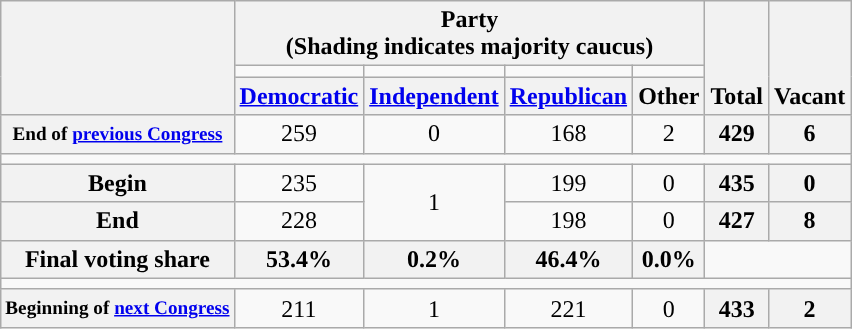<table class=wikitable style="text-align:center">
<tr style="vertical-align:bottom;">
<th rowspan=3></th>
<th colspan=4>Party <div>(Shading indicates majority caucus)</div></th>
<th rowspan=3>Total</th>
<th rowspan=3>Vacant</th>
</tr>
<tr style="height:5px">
<td style="background-color:"></td>
<td style="background-color:"></td>
<td style="background-color:"></td>
</tr>
<tr>
<th><a href='#'>Democratic</a></th>
<th><a href='#'>Independent</a></th>
<th><a href='#'>Republican</a></th>
<th>Other</th>
</tr>
<tr>
<th nowrap style="font-size:80%">End of <a href='#'>previous Congress</a></th>
<td>259</td>
<td>0</td>
<td>168</td>
<td>2</td>
<th>429</th>
<th>6</th>
</tr>
<tr>
<td colspan=7></td>
</tr>
<tr>
<th nowrap>Begin</th>
<td>235</td>
<td rowspan=2>1</td>
<td>199</td>
<td>0</td>
<th>435</th>
<th>0</th>
</tr>
<tr>
<th nowrap>End</th>
<td>228</td>
<td>198</td>
<td>0</td>
<th>427</th>
<th>8</th>
</tr>
<tr>
<th>Final voting share</th>
<th>53.4% </th>
<th>0.2% </th>
<th>46.4% </th>
<th>0.0% </th>
<td colspan=2></td>
</tr>
<tr>
<td colspan=7></td>
</tr>
<tr>
<th nowrap style="font-size:80%">Beginning of <a href='#'>next Congress</a></th>
<td>211</td>
<td>1</td>
<td>221</td>
<td>0</td>
<th>433</th>
<th>2</th>
</tr>
</table>
